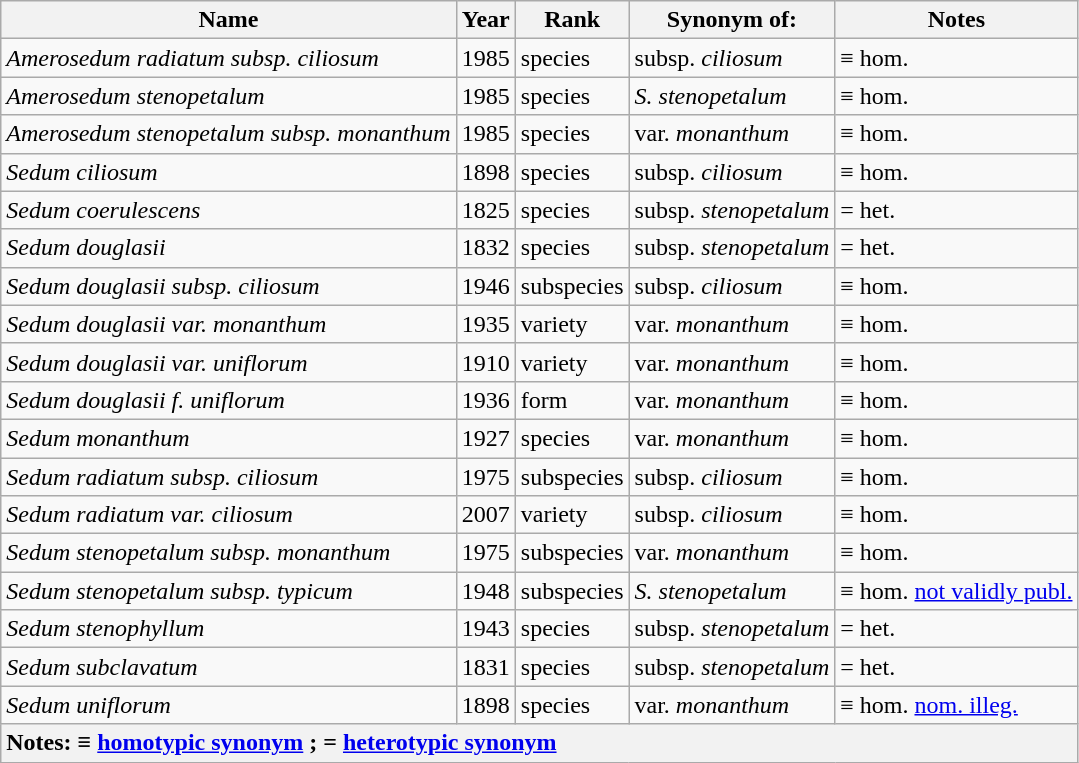<table class="wikitable sortable mw-collapsible mw-collapsed" id="Synonyms">
<tr>
<th>Name</th>
<th>Year</th>
<th>Rank</th>
<th>Synonym of:</th>
<th>Notes</th>
</tr>
<tr>
<td><em>Amerosedum radiatum subsp. ciliosum</em> </td>
<td>1985</td>
<td data-sort-value=A>species</td>
<td>subsp. <em>ciliosum</em></td>
<td data-sort-value=A>≡ hom.</td>
</tr>
<tr>
<td><em>Amerosedum stenopetalum</em> </td>
<td>1985</td>
<td data-sort-value=A>species</td>
<td><em>S. stenopetalum</em></td>
<td data-sort-value=A>≡ hom.</td>
</tr>
<tr>
<td><em>Amerosedum stenopetalum subsp. monanthum</em> </td>
<td>1985</td>
<td data-sort-value=A>species</td>
<td>var. <em>monanthum</em></td>
<td data-sort-value=A>≡ hom.</td>
</tr>
<tr>
<td><em>Sedum ciliosum</em> </td>
<td>1898</td>
<td data-sort-value=A>species</td>
<td>subsp. <em>ciliosum</em></td>
<td data-sort-value=A>≡ hom.</td>
</tr>
<tr>
<td><em>Sedum coerulescens</em> </td>
<td>1825</td>
<td data-sort-value=A>species</td>
<td>subsp. <em>stenopetalum</em></td>
<td data-sort-value=B>= het.</td>
</tr>
<tr>
<td><em>Sedum douglasii</em> </td>
<td>1832</td>
<td data-sort-value=A>species</td>
<td>subsp. <em>stenopetalum</em></td>
<td data-sort-value=B>= het.</td>
</tr>
<tr>
<td><em>Sedum douglasii subsp. ciliosum</em> </td>
<td>1946</td>
<td data-sort-value=B>subspecies</td>
<td>subsp. <em>ciliosum</em></td>
<td data-sort-value=A>≡ hom.</td>
</tr>
<tr>
<td><em>Sedum douglasii var. monanthum</em> </td>
<td>1935</td>
<td data-sort-value=C>variety</td>
<td>var. <em>monanthum</em></td>
<td data-sort-value=A>≡ hom.</td>
</tr>
<tr>
<td><em>Sedum douglasii var. uniflorum</em> </td>
<td>1910</td>
<td data-sort-value=C>variety</td>
<td>var. <em>monanthum</em></td>
<td data-sort-value=A>≡ hom.</td>
</tr>
<tr>
<td><em>Sedum douglasii f. uniflorum</em> </td>
<td>1936</td>
<td data-sort-value=D>form</td>
<td>var. <em>monanthum</em></td>
<td data-sort-value=A>≡ hom.</td>
</tr>
<tr>
<td><em>Sedum monanthum</em> </td>
<td>1927</td>
<td data-sort-value=A>species</td>
<td>var. <em>monanthum</em></td>
<td data-sort-value=A>≡ hom.</td>
</tr>
<tr>
<td><em>Sedum radiatum subsp. ciliosum</em> </td>
<td>1975</td>
<td data-sort-value=B>subspecies</td>
<td>subsp. <em>ciliosum</em></td>
<td data-sort-value=A>≡ hom.</td>
</tr>
<tr>
<td><em>Sedum radiatum var. ciliosum</em> </td>
<td>2007</td>
<td data-sort-value=C>variety</td>
<td>subsp. <em>ciliosum</em></td>
<td data-sort-value=A>≡ hom.</td>
</tr>
<tr>
<td><em>Sedum stenopetalum subsp. monanthum</em> </td>
<td>1975</td>
<td data-sort-value=B>subspecies</td>
<td>var. <em>monanthum</em></td>
<td data-sort-value=A>≡ hom.</td>
</tr>
<tr>
<td><em>Sedum stenopetalum subsp. typicum</em> </td>
<td>1948</td>
<td data-sort-value=B>subspecies</td>
<td><em>S. stenopetalum</em></td>
<td data-sort-value=A>≡ hom. <a href='#'>not validly publ.</a></td>
</tr>
<tr>
<td><em>Sedum stenophyllum</em> </td>
<td>1943</td>
<td data-sort-value=A>species</td>
<td>subsp. <em>stenopetalum</em></td>
<td data-sort-value=B>= het.</td>
</tr>
<tr>
<td><em>Sedum subclavatum</em> </td>
<td>1831</td>
<td data-sort-value=A>species</td>
<td>subsp. <em>stenopetalum</em></td>
<td data-sort-value=B>= het.</td>
</tr>
<tr>
<td><em>Sedum uniflorum</em> </td>
<td>1898</td>
<td data-sort-value=A>species</td>
<td>var. <em>monanthum</em></td>
<td data-sort-value=A>≡ hom. <a href='#'>nom. illeg.</a></td>
</tr>
<tr>
<th colspan=5 style="text-align: left;">Notes: ≡ <a href='#'>homotypic synonym</a> ; = <a href='#'>heterotypic synonym</a></th>
</tr>
</table>
